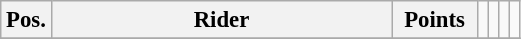<table class="wikitable" style="font-size: 95%">
<tr valign=top >
<th width=20px valign=middle>Pos.</th>
<th width=220px valign=middle>Rider</th>
<th width=50px valign=middle>Points</th>
<td></td>
<td></td>
<td></td>
<td></td>
</tr>
<tr>
</tr>
</table>
